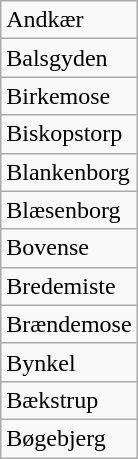<table class="wikitable" style="float:left; margin-right:1em">
<tr>
<td>Andkær</td>
</tr>
<tr>
<td>Balsgyden</td>
</tr>
<tr>
<td>Birkemose</td>
</tr>
<tr>
<td>Biskopstorp</td>
</tr>
<tr>
<td>Blankenborg</td>
</tr>
<tr>
<td>Blæsenborg</td>
</tr>
<tr>
<td>Bovense</td>
</tr>
<tr>
<td>Bredemiste</td>
</tr>
<tr>
<td>Brændemose</td>
</tr>
<tr>
<td>Bynkel</td>
</tr>
<tr>
<td>Bækstrup</td>
</tr>
<tr>
<td>Bøgebjerg</td>
</tr>
</table>
